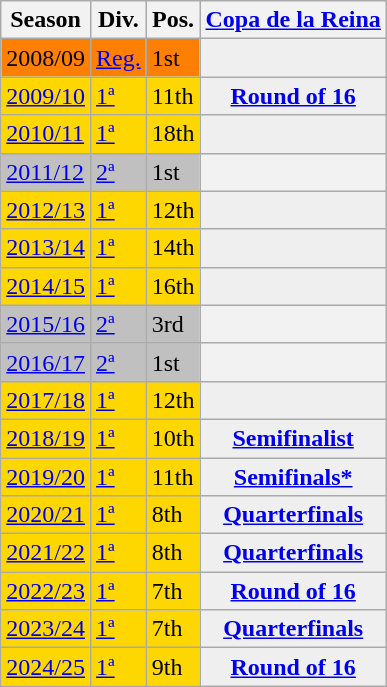<table class="wikitable">
<tr>
<th>Season</th>
<th>Div.</th>
<th>Pos.</th>
<th><a href='#'>Copa de la Reina</a></th>
</tr>
<tr>
<td style="background:#FF7F00;">2008/09</td>
<td style="background:#FF7F00;"><a href='#'>Reg.</a></td>
<td style="background:#FF7F00;">1st</td>
<th style="background:#efefef;"></th>
</tr>
<tr>
<td style="background:gold;"><a href='#'>2009/10</a></td>
<td style="background:gold;"><a href='#'>1ª</a></td>
<td style="background:gold;">11th</td>
<th style="background:#efefef;"><a href='#'>Round of 16</a></th>
</tr>
<tr>
<td style="background:gold;"><a href='#'>2010/11</a></td>
<td style="background:gold;"><a href='#'>1ª</a></td>
<td style="background:gold;">18th</td>
<th style="background:#efefef;"></th>
</tr>
<tr>
<td style="background:silver;"><a href='#'>2011/12</a></td>
<td style="background:silver;"><a href='#'>2ª</a></td>
<td style="background:silver;">1st</td>
<th></th>
</tr>
<tr>
<td style="background:gold;"><a href='#'>2012/13</a></td>
<td style="background:gold;"><a href='#'>1ª</a></td>
<td style="background:gold;">12th</td>
<th style="background:#efefef;"></th>
</tr>
<tr>
<td style="background:gold;"><a href='#'>2013/14</a></td>
<td style="background:gold;"><a href='#'>1ª</a></td>
<td style="background:gold;">14th</td>
<th style="background:#efefef;"></th>
</tr>
<tr>
<td style="background:gold;"><a href='#'>2014/15</a></td>
<td style="background:gold;"><a href='#'>1ª</a></td>
<td style="background:gold;">16th</td>
<th style="background:#efefef;"></th>
</tr>
<tr>
<td style="background:silver;"><a href='#'>2015/16</a></td>
<td style="background:silver;"><a href='#'>2ª</a></td>
<td style="background:silver;">3rd</td>
<th></th>
</tr>
<tr>
<td style="background:silver;"><a href='#'>2016/17</a></td>
<td style="background:silver;"><a href='#'>2ª</a></td>
<td style="background:silver;">1st</td>
<th></th>
</tr>
<tr>
<td style="background:gold;"><a href='#'>2017/18</a></td>
<td style="background:gold;"><a href='#'>1ª</a></td>
<td style="background:gold;">12th</td>
<th style="background:#efefef;"></th>
</tr>
<tr>
<td style="background:gold;"><a href='#'>2018/19</a></td>
<td style="background:gold;"><a href='#'>1ª</a></td>
<td style="background:gold;">10th</td>
<th style="background:#efefef;"><a href='#'>Semifinalist</a></th>
</tr>
<tr>
<td style="background:gold;"><a href='#'>2019/20</a></td>
<td style="background:gold;"><a href='#'>1ª</a></td>
<td style="background:gold;">11th</td>
<th style="background:#efefef;"><a href='#'>Semifinals*</a></th>
</tr>
<tr>
<td style="background:gold;"><a href='#'>2020/21</a></td>
<td style="background:gold;"><a href='#'>1ª</a></td>
<td style="background:gold;">8th</td>
<th style="background:#efefef;"><a href='#'>Quarterfinals</a></th>
</tr>
<tr>
<td style="background:gold;"><a href='#'>2021/22</a></td>
<td style="background:gold;"><a href='#'>1ª</a></td>
<td style="background:gold;">8th</td>
<th style="background:#efefef;"><a href='#'>Quarterfinals</a></th>
</tr>
<tr>
<td style="background:gold;"><a href='#'>2022/23</a></td>
<td style="background:gold;"><a href='#'>1ª</a></td>
<td style="background:gold;">7th</td>
<th style="background:#efefef;"><a href='#'>Round of 16</a></th>
</tr>
<tr>
<td style="background:gold;"><a href='#'>2023/24</a></td>
<td style="background:gold;"><a href='#'>1ª</a></td>
<td style="background:gold;">7th</td>
<th style="background:#efefef;"><a href='#'>Quarterfinals</a></th>
</tr>
<tr>
<td style="background:gold;"><a href='#'>2024/25</a></td>
<td style="background:gold;"><a href='#'>1ª</a></td>
<td style="background:gold;">9th</td>
<th style="background:#efefef;"><a href='#'>Round of 16</a></th>
</tr>
</table>
